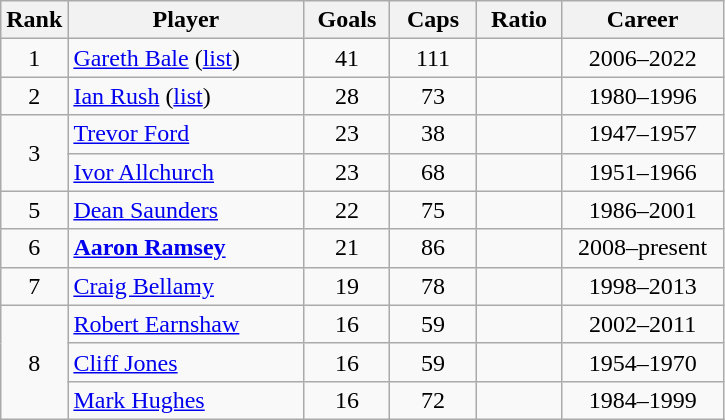<table class="wikitable sortable" style="text-align:center">
<tr>
<th width=30px>Rank</th>
<th width=150px>Player</th>
<th width=50px>Goals</th>
<th width=50px>Caps</th>
<th width=50px>Ratio</th>
<th width=100px>Career</th>
</tr>
<tr>
<td>1</td>
<td align="left"><a href='#'>Gareth Bale</a> (<a href='#'>list</a>)</td>
<td>41</td>
<td>111</td>
<td></td>
<td>2006–2022</td>
</tr>
<tr>
<td>2</td>
<td align="left"><a href='#'>Ian Rush</a> (<a href='#'>list</a>)</td>
<td>28</td>
<td>73</td>
<td></td>
<td>1980–1996</td>
</tr>
<tr>
<td rowspan="2">3</td>
<td align="left"><a href='#'>Trevor Ford</a></td>
<td>23</td>
<td>38</td>
<td></td>
<td>1947–1957</td>
</tr>
<tr>
<td align="left"><a href='#'>Ivor Allchurch</a></td>
<td>23</td>
<td>68</td>
<td></td>
<td>1951–1966</td>
</tr>
<tr>
<td>5</td>
<td align="left"><a href='#'>Dean Saunders</a></td>
<td>22</td>
<td>75</td>
<td></td>
<td>1986–2001</td>
</tr>
<tr>
<td>6</td>
<td align="left"><strong><a href='#'>Aaron Ramsey</a></strong></td>
<td>21</td>
<td>86</td>
<td></td>
<td>2008–present</td>
</tr>
<tr>
<td>7</td>
<td align="left"><a href='#'>Craig Bellamy</a></td>
<td>19</td>
<td>78</td>
<td></td>
<td>1998–2013</td>
</tr>
<tr>
<td rowspan="3">8</td>
<td align="left"><a href='#'>Robert Earnshaw</a></td>
<td>16</td>
<td>59</td>
<td></td>
<td>2002–2011</td>
</tr>
<tr>
<td align="left"><a href='#'>Cliff Jones</a></td>
<td>16</td>
<td>59</td>
<td></td>
<td>1954–1970</td>
</tr>
<tr>
<td align="left"><a href='#'>Mark Hughes</a></td>
<td>16</td>
<td>72</td>
<td></td>
<td>1984–1999</td>
</tr>
</table>
